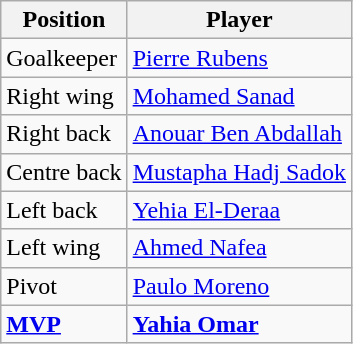<table class="wikitable">
<tr>
<th>Position</th>
<th>Player</th>
</tr>
<tr>
<td>Goalkeeper</td>
<td> <a href='#'>Pierre Rubens</a></td>
</tr>
<tr>
<td>Right wing</td>
<td> <a href='#'>Mohamed Sanad</a></td>
</tr>
<tr>
<td>Right back</td>
<td> <a href='#'>Anouar Ben Abdallah</a></td>
</tr>
<tr>
<td>Centre back</td>
<td> <a href='#'>Mustapha Hadj Sadok</a></td>
</tr>
<tr>
<td>Left back</td>
<td> <a href='#'>Yehia El-Deraa</a></td>
</tr>
<tr>
<td>Left wing</td>
<td> <a href='#'>Ahmed Nafea</a></td>
</tr>
<tr>
<td>Pivot</td>
<td> <a href='#'>Paulo Moreno</a></td>
</tr>
<tr>
<td><strong><a href='#'>MVP</a></strong></td>
<td> <strong><a href='#'>Yahia Omar</a></strong></td>
</tr>
</table>
